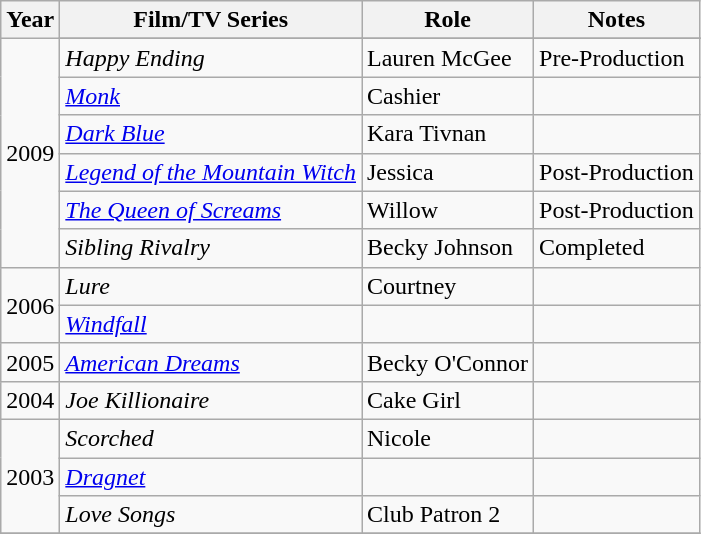<table class="wikitable">
<tr>
<th>Year</th>
<th>Film/TV Series</th>
<th>Role</th>
<th>Notes</th>
</tr>
<tr>
<td rowspan="7">2009</td>
</tr>
<tr>
<td><em>Happy Ending</em></td>
<td>Lauren McGee</td>
<td>Pre-Production</td>
</tr>
<tr>
<td><em><a href='#'>Monk</a></em></td>
<td>Cashier</td>
<td></td>
</tr>
<tr>
<td><em><a href='#'>Dark Blue</a></em></td>
<td>Kara Tivnan</td>
<td></td>
</tr>
<tr>
<td><em><a href='#'>Legend of the Mountain Witch</a></em></td>
<td>Jessica</td>
<td>Post-Production</td>
</tr>
<tr>
<td><em><a href='#'>The Queen of Screams</a></em></td>
<td>Willow</td>
<td>Post-Production</td>
</tr>
<tr>
<td><em>Sibling Rivalry</em></td>
<td>Becky Johnson</td>
<td>Completed</td>
</tr>
<tr>
<td rowspan="2">2006</td>
<td><em>Lure</em></td>
<td>Courtney</td>
<td></td>
</tr>
<tr>
<td><em><a href='#'>Windfall</a></em></td>
<td></td>
<td></td>
</tr>
<tr>
<td rowspan="1">2005</td>
<td><em><a href='#'>American Dreams</a></em></td>
<td>Becky O'Connor</td>
<td></td>
</tr>
<tr>
<td rowspan="1">2004</td>
<td><em>Joe Killionaire</em></td>
<td>Cake Girl</td>
<td></td>
</tr>
<tr>
<td rowspan="3">2003</td>
<td><em>Scorched</em></td>
<td>Nicole</td>
<td></td>
</tr>
<tr>
<td><em><a href='#'>Dragnet</a></em></td>
<td></td>
<td></td>
</tr>
<tr>
<td><em>Love Songs</em></td>
<td>Club Patron 2</td>
<td></td>
</tr>
<tr>
</tr>
</table>
